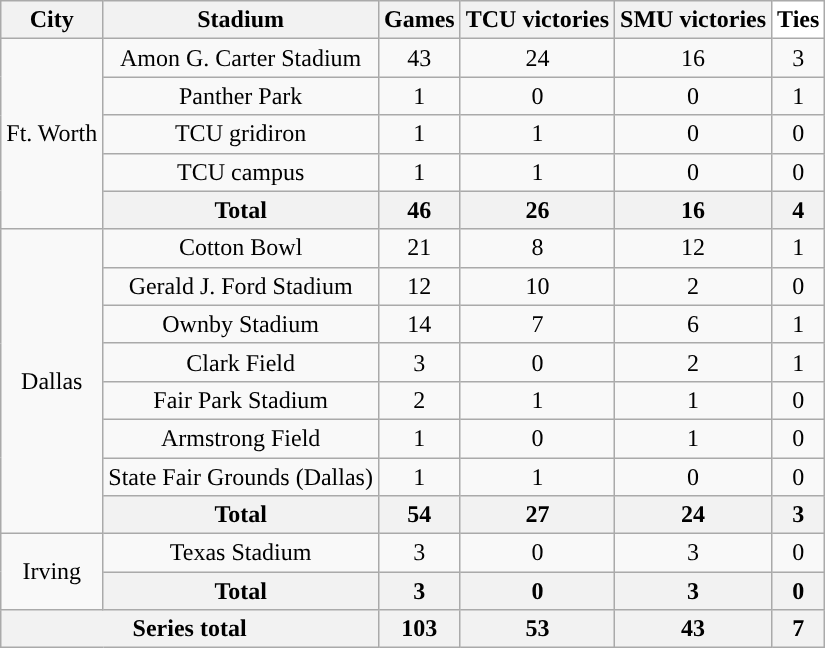<table class="wikitable sortable" style="text-align:center;">
<tr>
<th>City</th>
<th>Stadium</th>
<th>Games</th>
<th>TCU victories</th>
<th>SMU victories</th>
<th style="text-align:center; background:white; color:black;">Ties</th>
</tr>
<tr>
<td rowspan="5">Ft. Worth</td>
<td>Amon G. Carter Stadium</td>
<td>43</td>
<td>24</td>
<td>16</td>
<td>3</td>
</tr>
<tr>
<td>Panther Park</td>
<td>1</td>
<td>0</td>
<td>0</td>
<td>1</td>
</tr>
<tr>
<td>TCU gridiron</td>
<td>1</td>
<td>1</td>
<td>0</td>
<td>0</td>
</tr>
<tr>
<td>TCU campus</td>
<td>1</td>
<td>1</td>
<td>0</td>
<td>0</td>
</tr>
<tr>
<th>Total</th>
<th><strong>46</strong></th>
<th><strong>26</strong></th>
<th><strong>16</strong></th>
<th><strong>4</strong></th>
</tr>
<tr>
<td rowspan="8">Dallas</td>
<td>Cotton Bowl</td>
<td style="text-align:center;">21</td>
<td style="text-align:center;">8</td>
<td style="text-align:center;">12</td>
<td style="text-align:center;">1</td>
</tr>
<tr>
<td>Gerald J. Ford Stadium</td>
<td style="text-align:center;">12</td>
<td style="text-align:center;">10</td>
<td style="text-align:center;">2</td>
<td style="text-align:center;">0</td>
</tr>
<tr>
<td>Ownby Stadium</td>
<td>14</td>
<td>7</td>
<td>6</td>
<td>1</td>
</tr>
<tr>
<td>Clark Field</td>
<td>3</td>
<td>0</td>
<td>2</td>
<td>1</td>
</tr>
<tr>
<td>Fair Park Stadium</td>
<td>2</td>
<td>1</td>
<td>1</td>
<td>0</td>
</tr>
<tr>
<td>Armstrong Field</td>
<td>1</td>
<td>0</td>
<td>1</td>
<td>0</td>
</tr>
<tr>
<td>State Fair Grounds (Dallas)</td>
<td>1</td>
<td>1</td>
<td>0</td>
<td>0</td>
</tr>
<tr>
<th>Total</th>
<th><strong>54</strong></th>
<th><strong>27</strong></th>
<th><strong>24</strong></th>
<th><strong>3</strong></th>
</tr>
<tr>
<td rowspan="2">Irving</td>
<td>Texas Stadium</td>
<td style="text-align:center;">3</td>
<td style="text-align:center;">0</td>
<td style="text-align:center;">3</td>
<td style="text-align:center;">0</td>
</tr>
<tr>
<th>Total</th>
<th>3</th>
<th>0</th>
<th>3</th>
<th>0</th>
</tr>
<tr>
<th colspan="2">Series total</th>
<th>103</th>
<th>53</th>
<th>43</th>
<th>7</th>
</tr>
</table>
